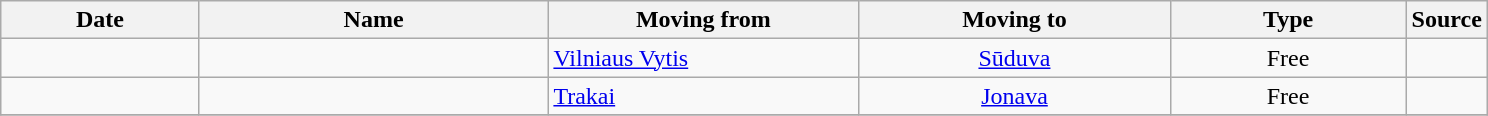<table class="wikitable sortable">
<tr>
<th style="width:125px;">Date</th>
<th style="width:225px;">Name</th>
<th style="width:200px;">Moving from</th>
<th style="width:200px;">Moving to</th>
<th style="width:150px;">Type</th>
<th style="width:20px;">Source</th>
</tr>
<tr>
<td align=center></td>
<td> </td>
<td><a href='#'>Vilniaus Vytis</a></td>
<td align=center><a href='#'>Sūduva</a></td>
<td align=center>Free</td>
<td align=center></td>
</tr>
<tr>
<td align=center></td>
<td> </td>
<td><a href='#'>Trakai</a></td>
<td align=center><a href='#'>Jonava</a></td>
<td align=center>Free</td>
<td align=center></td>
</tr>
<tr>
</tr>
</table>
